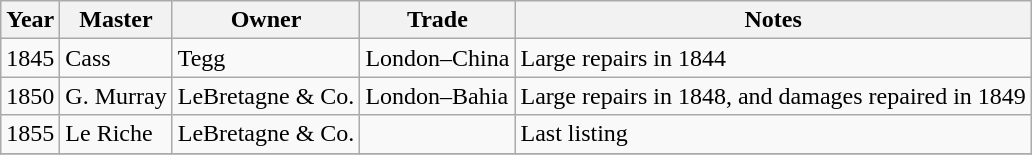<table class="sortable wikitable">
<tr>
<th>Year</th>
<th>Master</th>
<th>Owner</th>
<th>Trade</th>
<th>Notes</th>
</tr>
<tr>
<td>1845</td>
<td>Cass</td>
<td>Tegg</td>
<td>London–China</td>
<td>Large repairs in 1844</td>
</tr>
<tr>
<td>1850</td>
<td>G. Murray</td>
<td>LeBretagne & Co.</td>
<td>London–Bahia</td>
<td>Large repairs in 1848, and damages repaired in 1849</td>
</tr>
<tr>
<td>1855</td>
<td>Le Riche</td>
<td>LeBretagne & Co.</td>
<td></td>
<td>Last listing</td>
</tr>
<tr>
</tr>
</table>
